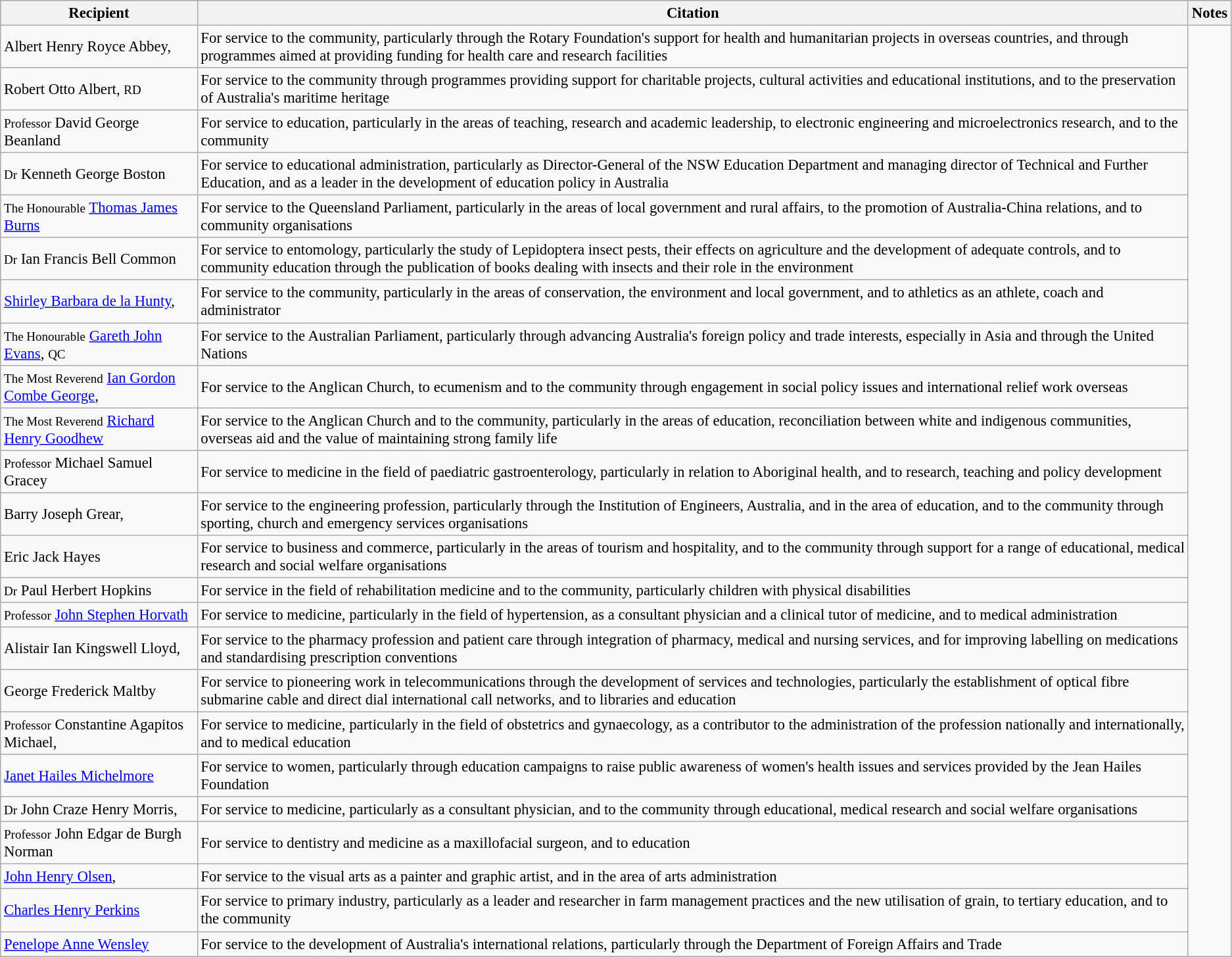<table class="wikitable" style="font-size:95%;">
<tr>
<th>Recipient</th>
<th>Citation</th>
<th>Notes</th>
</tr>
<tr>
<td>Albert Henry Royce Abbey, </td>
<td>For service to the community, particularly through the Rotary Foundation's support for health and humanitarian projects in overseas countries, and through programmes aimed at providing funding for health care and research facilities</td>
<td rowspan=24></td>
</tr>
<tr>
<td>Robert Otto Albert,  <small>RD</small></td>
<td>For service to the community through programmes providing support for charitable projects, cultural activities and educational institutions, and to the preservation of Australia's maritime heritage</td>
</tr>
<tr>
<td><small>Professor</small> David George Beanland</td>
<td>For service to education, particularly in the areas of teaching, research and academic leadership, to electronic engineering and microelectronics research, and to the community</td>
</tr>
<tr>
<td><small>Dr</small> Kenneth George Boston</td>
<td>For service to educational administration, particularly as Director-General of the NSW Education Department and managing director of Technical and Further Education, and as a leader in the development of education policy in Australia</td>
</tr>
<tr>
<td><small>The Honourable</small> <a href='#'>Thomas James Burns</a></td>
<td>For service to the Queensland Parliament, particularly in the areas of local government and rural affairs, to the promotion of Australia-China relations, and to community organisations</td>
</tr>
<tr>
<td><small>Dr</small> Ian Francis Bell Common</td>
<td>For service to entomology, particularly the study of Lepidoptera insect pests, their effects on agriculture and the development of adequate controls, and to community education through the publication of books dealing with insects and their role in the environment</td>
</tr>
<tr>
<td><a href='#'>Shirley Barbara de la Hunty</a>, </td>
<td>For service to the community, particularly in the areas of conservation, the environment and local government, and to athletics as an athlete, coach and administrator</td>
</tr>
<tr>
<td><small>The Honourable</small> <a href='#'>Gareth John Evans</a>, <small>QC</small></td>
<td>For service to the Australian Parliament, particularly through advancing Australia's foreign policy and trade interests, especially in Asia and through the United Nations</td>
</tr>
<tr>
<td><small>The Most Reverend</small> <a href='#'>Ian Gordon Combe George</a>, </td>
<td>For service to the Anglican Church, to ecumenism and to the community through engagement in social policy issues and international relief work overseas</td>
</tr>
<tr>
<td><small>The Most Reverend</small> <a href='#'>Richard Henry Goodhew</a></td>
<td>For service to the Anglican Church and to the community, particularly in the areas of education, reconciliation between white and indigenous communities, overseas aid and the value of maintaining strong family life</td>
</tr>
<tr>
<td><small>Professor</small> Michael Samuel Gracey</td>
<td>For service to medicine in the field of paediatric gastroenterology, particularly in relation to Aboriginal health, and to research, teaching and policy development</td>
</tr>
<tr>
<td>Barry Joseph Grear, </td>
<td>For service to the engineering profession, particularly through the Institution of Engineers, Australia, and in the area of education, and to the community through sporting, church and emergency services organisations</td>
</tr>
<tr>
<td>Eric Jack Hayes</td>
<td>For service to business and commerce, particularly in the areas of tourism and hospitality, and to the community through support for a range of educational, medical research and social welfare organisations</td>
</tr>
<tr>
<td><small>Dr</small> Paul Herbert Hopkins</td>
<td>For service in the field of rehabilitation medicine and to the community, particularly children with physical disabilities</td>
</tr>
<tr>
<td><small>Professor</small> <a href='#'>John Stephen Horvath</a></td>
<td>For service to medicine, particularly in the field of hypertension, as a consultant physician and a clinical tutor of medicine, and to medical administration</td>
</tr>
<tr>
<td>Alistair Ian Kingswell Lloyd, </td>
<td>For service to the pharmacy profession and patient care through integration of pharmacy, medical and nursing services, and for improving labelling on medications and standardising prescription conventions</td>
</tr>
<tr>
<td>George Frederick Maltby</td>
<td>For service to pioneering work in telecommunications through the development of services and technologies, particularly the establishment of optical fibre submarine cable and direct dial international call networks, and to libraries and education</td>
</tr>
<tr>
<td><small>Professor</small> Constantine Agapitos Michael, </td>
<td>For service to medicine, particularly in the field of obstetrics and gynaecology, as a contributor to the administration of the profession nationally and internationally, and to medical education</td>
</tr>
<tr>
<td><a href='#'>Janet Hailes Michelmore</a></td>
<td>For service to women, particularly through education campaigns to raise public awareness of women's health issues and services provided by the Jean Hailes Foundation</td>
</tr>
<tr>
<td><small>Dr</small> John Craze Henry Morris, </td>
<td>For service to medicine, particularly as a consultant physician, and to the community through educational, medical research and social welfare organisations</td>
</tr>
<tr>
<td><small>Professor</small> John Edgar de Burgh Norman</td>
<td>For service to dentistry and medicine as a maxillofacial surgeon, and to education</td>
</tr>
<tr>
<td><a href='#'>John Henry Olsen</a>, </td>
<td>For service to the visual arts as a painter and graphic artist, and in the area of arts administration</td>
</tr>
<tr>
<td><a href='#'>Charles Henry Perkins</a></td>
<td>For service to primary industry, particularly as a leader and researcher in farm management practices and the new utilisation of grain, to tertiary education, and to the community</td>
</tr>
<tr>
<td><a href='#'>Penelope Anne Wensley</a></td>
<td>For service to the development of Australia's international relations, particularly through the Department of Foreign Affairs and Trade</td>
</tr>
</table>
